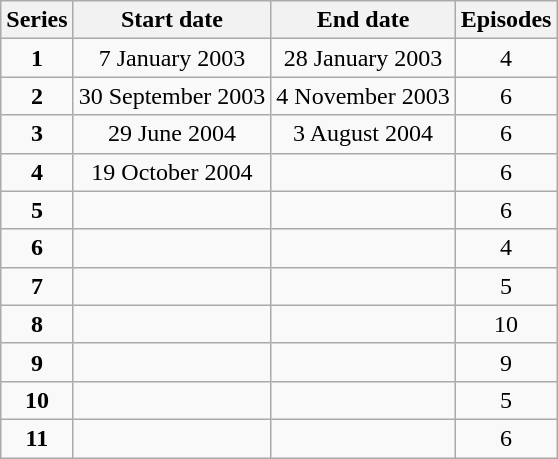<table class="wikitable" style="text-align:center;">
<tr>
<th>Series</th>
<th>Start date</th>
<th>End date</th>
<th>Episodes</th>
</tr>
<tr>
<td><strong>1</strong></td>
<td>7 January 2003</td>
<td>28 January 2003</td>
<td>4</td>
</tr>
<tr>
<td><strong>2</strong></td>
<td>30 September 2003</td>
<td>4 November 2003</td>
<td>6</td>
</tr>
<tr>
<td><strong>3</strong></td>
<td>29 June 2004</td>
<td>3 August 2004</td>
<td>6</td>
</tr>
<tr>
<td><strong>4</strong></td>
<td>19 October 2004</td>
<td></td>
<td>6</td>
</tr>
<tr>
<td><strong>5</strong></td>
<td></td>
<td></td>
<td>6</td>
</tr>
<tr>
<td><strong>6</strong></td>
<td></td>
<td></td>
<td>4</td>
</tr>
<tr>
<td><strong>7</strong></td>
<td></td>
<td></td>
<td>5</td>
</tr>
<tr>
<td><strong>8</strong></td>
<td></td>
<td></td>
<td>10</td>
</tr>
<tr>
<td><strong>9</strong></td>
<td></td>
<td></td>
<td>9</td>
</tr>
<tr>
<td><strong>10</strong></td>
<td></td>
<td></td>
<td>5</td>
</tr>
<tr>
<td><strong>11</strong></td>
<td></td>
<td></td>
<td>6</td>
</tr>
</table>
